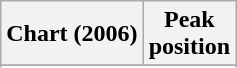<table class="wikitable sortable plainrowheaders" style="text-align:center">
<tr>
<th scope="col">Chart (2006)</th>
<th scope="col">Peak<br> position</th>
</tr>
<tr>
</tr>
<tr>
</tr>
</table>
